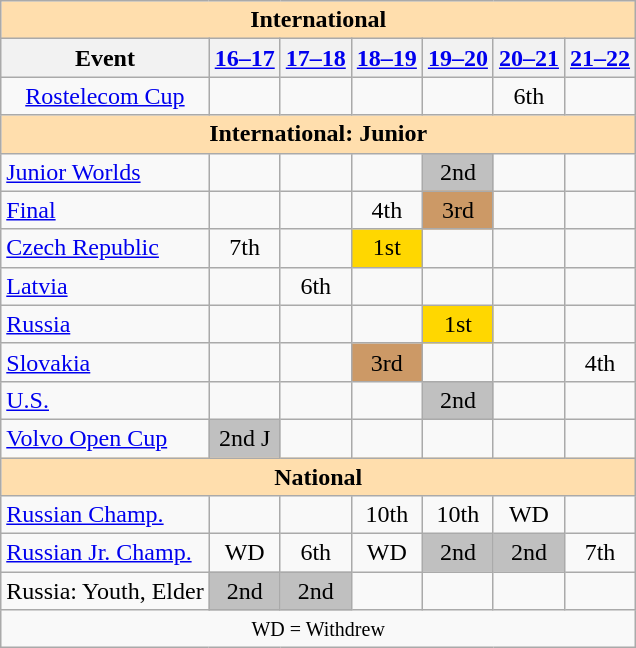<table class="wikitable" style="text-align:center">
<tr>
<th style="background-color: #ffdead; " colspan=7 align=center>International</th>
</tr>
<tr>
<th>Event</th>
<th><a href='#'>16–17</a></th>
<th><a href='#'>17–18</a></th>
<th><a href='#'>18–19</a></th>
<th><a href='#'>19–20</a></th>
<th><a href='#'>20–21</a></th>
<th><a href='#'>21–22</a></th>
</tr>
<tr>
<td align-left> <a href='#'>Rostelecom Cup</a></td>
<td></td>
<td></td>
<td></td>
<td></td>
<td>6th</td>
<td></td>
</tr>
<tr>
<th style="background-color: #ffdead; " colspan=7 align=center>International: Junior </th>
</tr>
<tr>
<td align=left><a href='#'>Junior Worlds</a></td>
<td></td>
<td></td>
<td></td>
<td bgcolor=silver>2nd</td>
<td></td>
<td></td>
</tr>
<tr>
<td align=left> <a href='#'>Final</a></td>
<td></td>
<td></td>
<td>4th</td>
<td bgcolor=cc9966>3rd</td>
<td></td>
<td></td>
</tr>
<tr>
<td align=left> <a href='#'>Czech Republic</a></td>
<td>7th</td>
<td></td>
<td bgcolor=gold>1st</td>
<td></td>
<td></td>
<td></td>
</tr>
<tr>
<td align=left> <a href='#'>Latvia</a></td>
<td></td>
<td>6th</td>
<td></td>
<td></td>
<td></td>
<td></td>
</tr>
<tr>
<td align=left> <a href='#'>Russia</a></td>
<td></td>
<td></td>
<td></td>
<td bgcolor=gold>1st</td>
<td></td>
<td></td>
</tr>
<tr>
<td align=left> <a href='#'>Slovakia</a></td>
<td></td>
<td></td>
<td bgcolor=cc9966>3rd</td>
<td></td>
<td></td>
<td>4th</td>
</tr>
<tr>
<td align=left> <a href='#'>U.S.</a></td>
<td></td>
<td></td>
<td></td>
<td bgcolor=silver>2nd</td>
<td></td>
<td></td>
</tr>
<tr>
<td align=left><a href='#'>Volvo Open Cup</a></td>
<td bgcolor=silver>2nd J</td>
<td></td>
<td></td>
<td></td>
<td></td>
<td></td>
</tr>
<tr>
<th style="background-color: #ffdead; " colspan=7 align=center>National</th>
</tr>
<tr>
<td align=left><a href='#'>Russian Champ.</a></td>
<td></td>
<td></td>
<td>10th</td>
<td>10th</td>
<td>WD</td>
<td></td>
</tr>
<tr>
<td align=left><a href='#'>Russian Jr. Champ.</a></td>
<td>WD</td>
<td>6th</td>
<td>WD</td>
<td bgcolor=silver>2nd</td>
<td bgcolor=silver>2nd</td>
<td>7th</td>
</tr>
<tr>
<td align=left>Russia: Youth, Elder</td>
<td bgcolor=silver>2nd</td>
<td bgcolor=silver>2nd</td>
<td></td>
<td></td>
<td></td>
<td></td>
</tr>
<tr>
<td colspan=7 align=center><small> WD = Withdrew </small></td>
</tr>
</table>
